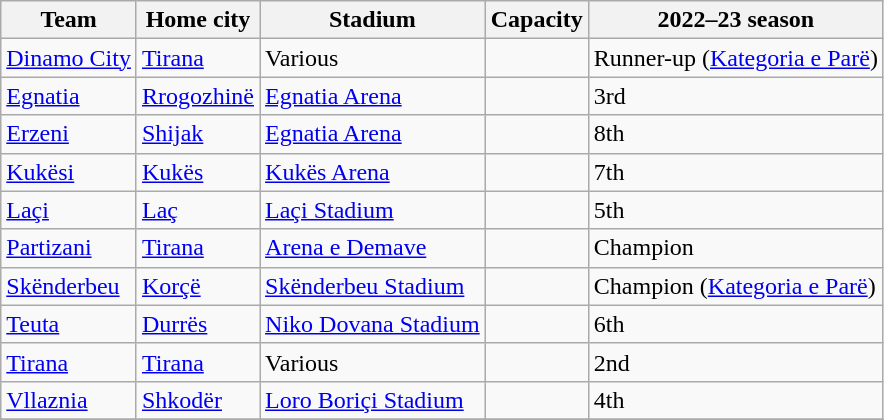<table class="wikitable sortable">
<tr>
<th>Team</th>
<th>Home city</th>
<th>Stadium</th>
<th>Capacity</th>
<th>2022–23 season</th>
</tr>
<tr>
<td><a href='#'>Dinamo City</a></td>
<td><a href='#'>Tirana</a></td>
<td>Various</td>
<td style="text-align:center;"></td>
<td>Runner-up (<a href='#'>Kategoria e Parë</a>)</td>
</tr>
<tr>
<td><a href='#'>Egnatia</a></td>
<td><a href='#'>Rrogozhinë</a></td>
<td><a href='#'>Egnatia Arena</a></td>
<td style="text-align:center;"></td>
<td>3rd</td>
</tr>
<tr>
<td><a href='#'>Erzeni</a></td>
<td><a href='#'>Shijak</a></td>
<td><a href='#'>Egnatia Arena</a></td>
<td style="text-align:center;"></td>
<td>8th</td>
</tr>
<tr>
<td><a href='#'>Kukësi</a></td>
<td><a href='#'>Kukës</a></td>
<td><a href='#'>Kukës Arena</a></td>
<td style="text-align:center;"></td>
<td>7th</td>
</tr>
<tr>
<td><a href='#'>Laçi</a></td>
<td><a href='#'>Laç</a></td>
<td><a href='#'>Laçi Stadium</a></td>
<td style="text-align:center;"></td>
<td>5th</td>
</tr>
<tr>
<td><a href='#'>Partizani</a></td>
<td><a href='#'>Tirana</a></td>
<td><a href='#'>Arena e Demave</a></td>
<td style="text-align:center;"></td>
<td>Champion</td>
</tr>
<tr>
<td><a href='#'>Skënderbeu</a></td>
<td><a href='#'>Korçë</a></td>
<td><a href='#'>Skënderbeu Stadium</a></td>
<td style="text-align:center;"></td>
<td>Champion (<a href='#'>Kategoria e Parë</a>)</td>
</tr>
<tr>
<td><a href='#'>Teuta</a></td>
<td><a href='#'>Durrës</a></td>
<td><a href='#'>Niko Dovana Stadium</a></td>
<td style="text-align:center;"></td>
<td>6th</td>
</tr>
<tr>
<td><a href='#'>Tirana</a></td>
<td><a href='#'>Tirana</a></td>
<td>Various</td>
<td style="text-align:center;"></td>
<td>2nd</td>
</tr>
<tr>
<td><a href='#'>Vllaznia</a></td>
<td><a href='#'>Shkodër</a></td>
<td><a href='#'>Loro Boriçi Stadium</a></td>
<td style="text-align:center;"></td>
<td>4th</td>
</tr>
<tr>
</tr>
</table>
